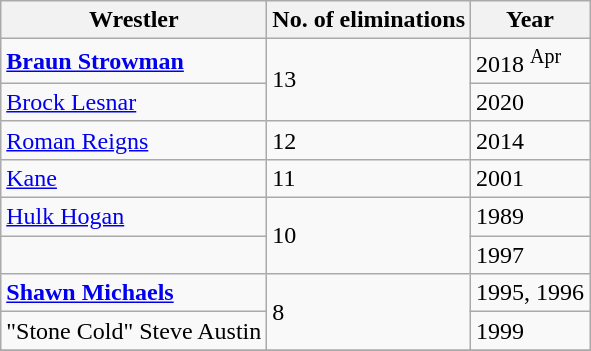<table class="wikitable sortable">
<tr>
<th>Wrestler</th>
<th>No. of eliminations</th>
<th>Year</th>
</tr>
<tr>
<td><strong><a href='#'>Braun Strowman</a></strong></td>
<td rowspan="2">13</td>
<td>2018 <sup>Apr</sup></td>
</tr>
<tr>
<td><a href='#'>Brock Lesnar</a></td>
<td>2020</td>
</tr>
<tr>
<td><a href='#'>Roman Reigns</a></td>
<td>12</td>
<td>2014</td>
</tr>
<tr>
<td><a href='#'>Kane</a></td>
<td>11</td>
<td>2001</td>
</tr>
<tr>
<td><a href='#'>Hulk Hogan</a></td>
<td rowspan="2">10</td>
<td>1989</td>
</tr>
<tr>
<td></td>
<td>1997</td>
</tr>
<tr>
<td><strong><a href='#'>Shawn Michaels</a></strong></td>
<td rowspan="2">8</td>
<td>1995, 1996</td>
</tr>
<tr>
<td>"Stone Cold" Steve Austin</td>
<td>1999</td>
</tr>
<tr>
</tr>
</table>
